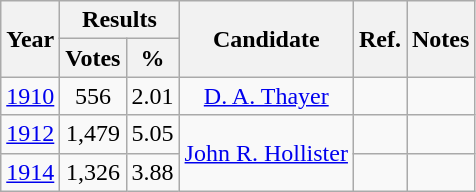<table class="wikitable" border="1" style="text-align:center">
<tr>
<th rowspan=2>Year</th>
<th colspan=2>Results</th>
<th rowspan=2>Candidate</th>
<th rowspan=2>Ref.</th>
<th rowspan=2>Notes</th>
</tr>
<tr>
<th>Votes</th>
<th>%</th>
</tr>
<tr>
<td><a href='#'>1910</a></td>
<td>556</td>
<td>2.01</td>
<td><a href='#'>D. A. Thayer</a></td>
<td></td>
<td></td>
</tr>
<tr>
<td><a href='#'>1912</a></td>
<td>1,479</td>
<td>5.05</td>
<td rowspan="2"><a href='#'>John R. Hollister</a></td>
<td></td>
<td></td>
</tr>
<tr>
<td><a href='#'>1914</a></td>
<td>1,326</td>
<td>3.88</td>
<td></td>
<td></td>
</tr>
</table>
